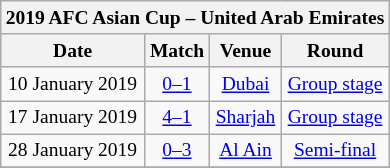<table class="wikitable" style="margin:1em auto 1em auto; text-align:center; font-size:small;">
<tr>
<th colspan="4">2019 AFC Asian Cup – United Arab Emirates</th>
</tr>
<tr>
<th>Date</th>
<th>Match</th>
<th>Venue</th>
<th>Round</th>
</tr>
<tr>
<td>10 January 2019</td>
<td align=center> <a href='#'>0–1</a> </td>
<td><a href='#'>Dubai</a></td>
<td><a href='#'>Group stage</a></td>
</tr>
<tr>
<td>17 January 2019</td>
<td align=center> <a href='#'>4–1</a> </td>
<td><a href='#'>Sharjah</a></td>
<td><a href='#'>Group stage</a></td>
</tr>
<tr>
<td>28 January 2019</td>
<td align=center> <a href='#'>0–3</a> </td>
<td><a href='#'>Al Ain</a></td>
<td><a href='#'>Semi-final</a></td>
</tr>
<tr>
</tr>
</table>
